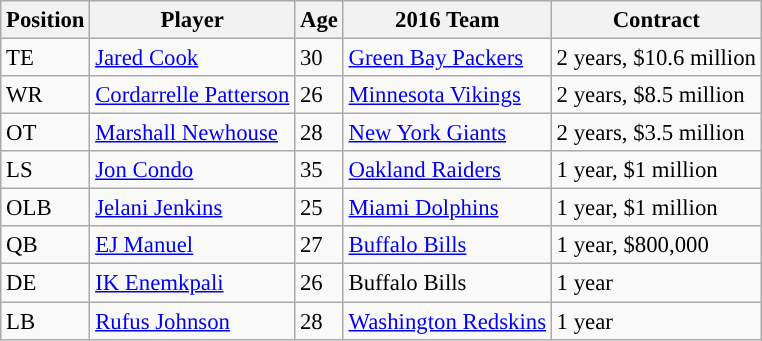<table class="wikitable" style="font-size: 95%; text-align: left">
<tr>
<th>Position</th>
<th>Player</th>
<th>Age</th>
<th>2016 Team</th>
<th>Contract</th>
</tr>
<tr>
<td>TE</td>
<td><a href='#'>Jared Cook</a></td>
<td>30</td>
<td><a href='#'>Green Bay Packers</a></td>
<td>2 years, $10.6 million</td>
</tr>
<tr>
<td>WR</td>
<td><a href='#'>Cordarrelle Patterson</a></td>
<td>26</td>
<td><a href='#'>Minnesota Vikings</a></td>
<td>2 years, $8.5 million</td>
</tr>
<tr>
<td>OT</td>
<td><a href='#'>Marshall Newhouse</a></td>
<td>28</td>
<td><a href='#'>New York Giants</a></td>
<td>2 years, $3.5 million</td>
</tr>
<tr>
<td>LS</td>
<td><a href='#'>Jon Condo</a></td>
<td>35</td>
<td><a href='#'>Oakland Raiders</a></td>
<td>1 year, $1 million</td>
</tr>
<tr>
<td>OLB</td>
<td><a href='#'>Jelani Jenkins</a></td>
<td>25</td>
<td><a href='#'>Miami Dolphins</a></td>
<td>1 year, $1 million</td>
</tr>
<tr>
<td>QB</td>
<td><a href='#'>EJ Manuel</a></td>
<td>27</td>
<td><a href='#'>Buffalo Bills</a></td>
<td>1 year, $800,000</td>
</tr>
<tr>
<td>DE</td>
<td><a href='#'>IK Enemkpali</a></td>
<td>26</td>
<td>Buffalo Bills</td>
<td>1 year</td>
</tr>
<tr>
<td>LB</td>
<td><a href='#'>Rufus Johnson</a></td>
<td>28</td>
<td><a href='#'>Washington Redskins</a></td>
<td>1 year</td>
</tr>
</table>
